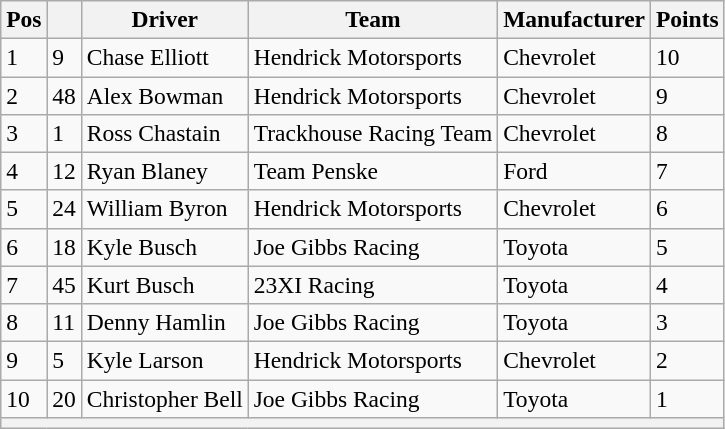<table class="wikitable" style="font-size:98%">
<tr>
<th>Pos</th>
<th></th>
<th>Driver</th>
<th>Team</th>
<th>Manufacturer</th>
<th>Points</th>
</tr>
<tr>
<td>1</td>
<td>9</td>
<td>Chase Elliott</td>
<td>Hendrick Motorsports</td>
<td>Chevrolet</td>
<td>10</td>
</tr>
<tr>
<td>2</td>
<td>48</td>
<td>Alex Bowman</td>
<td>Hendrick Motorsports</td>
<td>Chevrolet</td>
<td>9</td>
</tr>
<tr>
<td>3</td>
<td>1</td>
<td>Ross Chastain</td>
<td>Trackhouse Racing Team</td>
<td>Chevrolet</td>
<td>8</td>
</tr>
<tr>
<td>4</td>
<td>12</td>
<td>Ryan Blaney</td>
<td>Team Penske</td>
<td>Ford</td>
<td>7</td>
</tr>
<tr>
<td>5</td>
<td>24</td>
<td>William Byron</td>
<td>Hendrick Motorsports</td>
<td>Chevrolet</td>
<td>6</td>
</tr>
<tr>
<td>6</td>
<td>18</td>
<td>Kyle Busch</td>
<td>Joe Gibbs Racing</td>
<td>Toyota</td>
<td>5</td>
</tr>
<tr>
<td>7</td>
<td>45</td>
<td>Kurt Busch</td>
<td>23XI Racing</td>
<td>Toyota</td>
<td>4</td>
</tr>
<tr>
<td>8</td>
<td>11</td>
<td>Denny Hamlin</td>
<td>Joe Gibbs Racing</td>
<td>Toyota</td>
<td>3</td>
</tr>
<tr>
<td>9</td>
<td>5</td>
<td>Kyle Larson</td>
<td>Hendrick Motorsports</td>
<td>Chevrolet</td>
<td>2</td>
</tr>
<tr>
<td>10</td>
<td>20</td>
<td>Christopher Bell</td>
<td>Joe Gibbs Racing</td>
<td>Toyota</td>
<td>1</td>
</tr>
<tr>
<th colspan="6"></th>
</tr>
</table>
